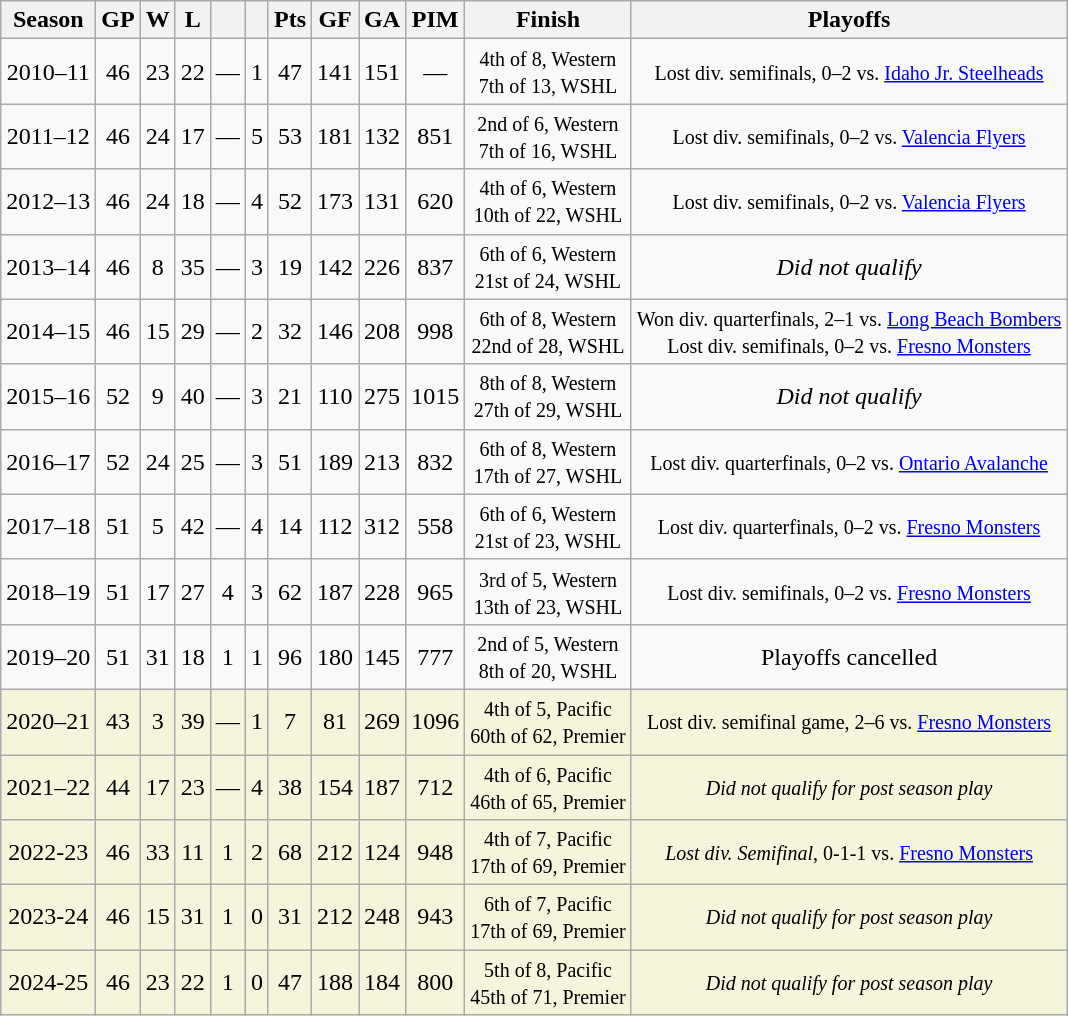<table class="wikitable" style="text-align:center">
<tr>
<th>Season</th>
<th>GP</th>
<th>W</th>
<th>L</th>
<th></th>
<th></th>
<th>Pts</th>
<th>GF</th>
<th>GA</th>
<th>PIM</th>
<th>Finish</th>
<th>Playoffs</th>
</tr>
<tr>
<td>2010–11</td>
<td>46</td>
<td>23</td>
<td>22</td>
<td>—</td>
<td>1</td>
<td>47</td>
<td>141</td>
<td>151</td>
<td>—</td>
<td><small>4th of 8, Western<br>7th of 13, WSHL</small></td>
<td><small>Lost div. semifinals, 0–2 vs. <a href='#'>Idaho Jr. Steelheads</a></small></td>
</tr>
<tr>
<td>2011–12</td>
<td>46</td>
<td>24</td>
<td>17</td>
<td>—</td>
<td>5</td>
<td>53</td>
<td>181</td>
<td>132</td>
<td>851</td>
<td><small>2nd of 6, Western<br>7th of 16, WSHL</small></td>
<td><small>Lost div. semifinals, 0–2 vs. <a href='#'>Valencia Flyers</a></small></td>
</tr>
<tr>
<td>2012–13</td>
<td>46</td>
<td>24</td>
<td>18</td>
<td>—</td>
<td>4</td>
<td>52</td>
<td>173</td>
<td>131</td>
<td>620</td>
<td><small>4th of 6, Western<br>10th of 22, WSHL</small></td>
<td><small>Lost div. semifinals, 0–2 vs. <a href='#'>Valencia Flyers</a></small></td>
</tr>
<tr>
<td>2013–14</td>
<td>46</td>
<td>8</td>
<td>35</td>
<td>—</td>
<td>3</td>
<td>19</td>
<td>142</td>
<td>226</td>
<td>837</td>
<td><small>6th of 6, Western<br>21st of 24, WSHL</small></td>
<td><em>Did not qualify</em></td>
</tr>
<tr>
<td>2014–15</td>
<td>46</td>
<td>15</td>
<td>29</td>
<td>—</td>
<td>2</td>
<td>32</td>
<td>146</td>
<td>208</td>
<td>998</td>
<td><small>6th of 8, Western<br>22nd of 28, WSHL</small></td>
<td><small>Won div. quarterfinals, 2–1 vs. <a href='#'>Long Beach Bombers</a><br>Lost div. semifinals, 0–2 vs. <a href='#'>Fresno Monsters</a></small></td>
</tr>
<tr>
<td>2015–16</td>
<td>52</td>
<td>9</td>
<td>40</td>
<td>—</td>
<td>3</td>
<td>21</td>
<td>110</td>
<td>275</td>
<td>1015</td>
<td><small>8th of 8, Western<br>27th of 29, WSHL</small></td>
<td><em>Did not qualify</em></td>
</tr>
<tr>
<td>2016–17</td>
<td>52</td>
<td>24</td>
<td>25</td>
<td>—</td>
<td>3</td>
<td>51</td>
<td>189</td>
<td>213</td>
<td>832</td>
<td><small>6th of 8, Western<br>17th of 27, WSHL</small></td>
<td><small>Lost div. quarterfinals, 0–2 vs. <a href='#'>Ontario Avalanche</a></small></td>
</tr>
<tr>
<td>2017–18</td>
<td>51</td>
<td>5</td>
<td>42</td>
<td>—</td>
<td>4</td>
<td>14</td>
<td>112</td>
<td>312</td>
<td>558</td>
<td><small>6th of 6, Western<br>21st of 23, WSHL</small></td>
<td><small>Lost div. quarterfinals, 0–2 vs. <a href='#'>Fresno Monsters</a></small></td>
</tr>
<tr>
<td>2018–19</td>
<td>51</td>
<td>17</td>
<td>27</td>
<td>4</td>
<td>3</td>
<td>62</td>
<td>187</td>
<td>228</td>
<td>965</td>
<td><small>3rd of 5, Western<br>13th of 23, WSHL</small></td>
<td><small>Lost div. semifinals, 0–2 vs. <a href='#'>Fresno Monsters</a></small></td>
</tr>
<tr>
<td>2019–20</td>
<td>51</td>
<td>31</td>
<td>18</td>
<td>1</td>
<td>1</td>
<td>96</td>
<td>180</td>
<td>145</td>
<td>777</td>
<td><small>2nd of 5, Western<br>8th of 20, WSHL</small></td>
<td>Playoffs cancelled</td>
</tr>
<tr bgcolor=beige>
<td>2020–21</td>
<td>43</td>
<td>3</td>
<td>39</td>
<td>—</td>
<td>1</td>
<td>7</td>
<td>81</td>
<td>269</td>
<td>1096</td>
<td><small>4th of 5, Pacific<br>60th of 62, Premier</small></td>
<td><small>Lost div. semifinal game, 2–6 vs. <a href='#'>Fresno Monsters</a></small></td>
</tr>
<tr bgcolor=beige>
<td>2021–22</td>
<td>44</td>
<td>17</td>
<td>23</td>
<td>—</td>
<td>4</td>
<td>38</td>
<td>154</td>
<td>187</td>
<td>712</td>
<td><small>4th of 6, Pacific<br>46th of 65, Premier</small></td>
<td><small><em>Did not qualify for post season play</em></small></td>
</tr>
<tr bgcolor=beige>
<td>2022-23</td>
<td>46</td>
<td>33</td>
<td>11</td>
<td>1</td>
<td>2</td>
<td>68</td>
<td>212</td>
<td>124</td>
<td>948</td>
<td><small>4th of 7, Pacific<br>17th of 69, Premier</small></td>
<td><small><em>Lost div. Semifinal</em>, 0-1-1 vs. <a href='#'>Fresno Monsters</a></small></td>
</tr>
<tr bgcolor=beige>
<td>2023-24</td>
<td>46</td>
<td>15</td>
<td>31</td>
<td>1</td>
<td>0</td>
<td>31</td>
<td>212</td>
<td>248</td>
<td>943</td>
<td><small>6th of 7, Pacific<br>17th of 69, Premier</small></td>
<td><small><em>Did not qualify for post season play</em></small></td>
</tr>
<tr bgcolor=beige>
<td>2024-25</td>
<td>46</td>
<td>23</td>
<td>22</td>
<td>1</td>
<td>0</td>
<td>47</td>
<td>188</td>
<td>184</td>
<td>800</td>
<td><small>5th of 8, Pacific<br>45th of 71, Premier</small></td>
<td><small><em>Did not qualify for post season play</em></small></td>
</tr>
</table>
